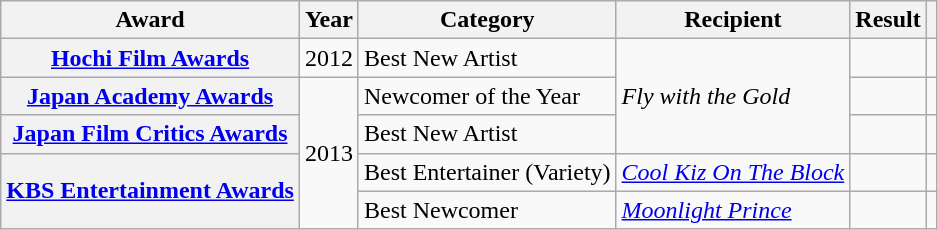<table class="wikitable plainrowheaders sortable">
<tr>
<th>Award</th>
<th>Year</th>
<th>Category</th>
<th>Recipient</th>
<th>Result</th>
<th scope="col" class="unsortable"></th>
</tr>
<tr>
<th scope="row"><a href='#'>Hochi Film Awards</a></th>
<td>2012</td>
<td>Best New Artist</td>
<td rowspan="3"><em>Fly with the Gold</em></td>
<td></td>
<td></td>
</tr>
<tr>
<th scope="row"><a href='#'>Japan Academy Awards</a></th>
<td rowspan="4">2013</td>
<td>Newcomer of the Year</td>
<td></td>
<td></td>
</tr>
<tr>
<th scope="row"><a href='#'>Japan Film Critics Awards</a></th>
<td>Best New Artist</td>
<td></td>
<td align="center"></td>
</tr>
<tr>
<th scope="row" rowspan="2"><a href='#'>KBS Entertainment Awards</a></th>
<td>Best Entertainer (Variety)</td>
<td><em><a href='#'>Cool Kiz On The Block</a></em></td>
<td></td>
<td align="center"></td>
</tr>
<tr>
<td>Best Newcomer</td>
<td><em><a href='#'>Moonlight Prince</a></em></td>
<td></td>
<td></td>
</tr>
</table>
